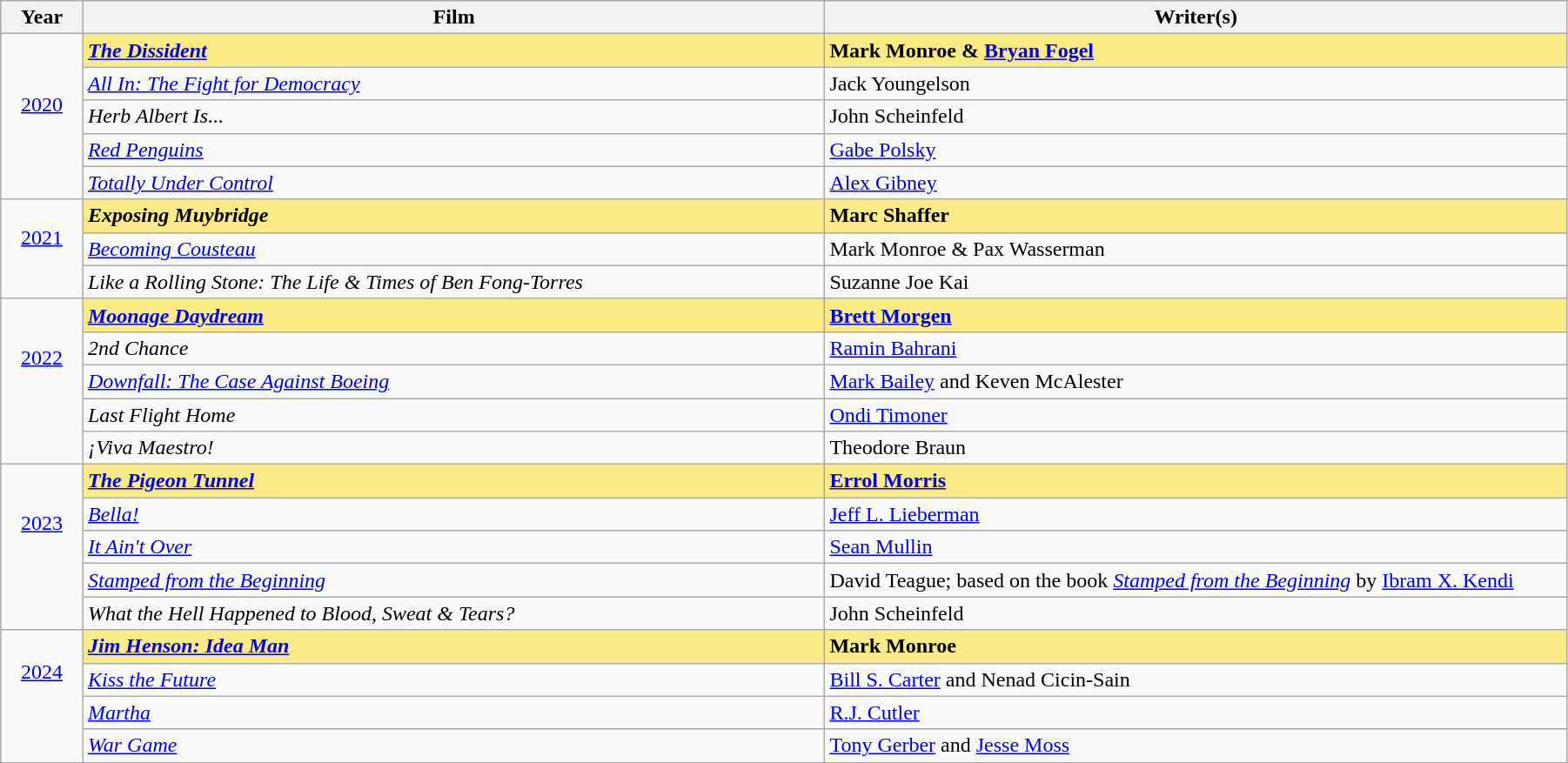<table class="wikitable" width="95%" cellpadding="5">
<tr>
<th width="5%">Year</th>
<th width="45%">Film</th>
<th width="45%">Writer(s)</th>
</tr>
<tr>
<td rowspan="5" style="text-align:center;"><a href='#'>2020</a><br><br></td>
<td style="background:#FAEB86"><strong><em><a href='#'>The Dissident</a></em></strong></td>
<td style="background:#FAEB86"><strong>Mark Monroe & <a href='#'>Bryan Fogel</a></strong></td>
</tr>
<tr>
<td><em><a href='#'>All In: The Fight for Democracy</a></em></td>
<td>Jack Youngelson</td>
</tr>
<tr>
<td><em>Herb Albert Is...</em></td>
<td>John Scheinfeld</td>
</tr>
<tr>
<td><em><a href='#'>Red Penguins</a></em></td>
<td><a href='#'>Gabe Polsky</a></td>
</tr>
<tr>
<td><em><a href='#'>Totally Under Control</a></em></td>
<td><a href='#'>Alex Gibney</a></td>
</tr>
<tr>
<td rowspan="3" style="text-align:center;"><a href='#'>2021</a><br><br></td>
<td style="background:#FAEB86"><strong><em>Exposing Muybridge</em></strong></td>
<td style="background:#FAEB86"><strong>Marc Shaffer</strong></td>
</tr>
<tr>
<td><em><a href='#'>Becoming Cousteau</a></em></td>
<td>Mark Monroe & Pax Wasserman</td>
</tr>
<tr>
<td><em>Like a Rolling Stone: The Life & Times of Ben Fong-Torres</em></td>
<td>Suzanne Joe Kai</td>
</tr>
<tr>
<td rowspan="5" style="text-align:center;"><a href='#'>2022</a><br><br><br></td>
<td style="background:#FAEB86"><strong><em><a href='#'>Moonage Daydream</a></em></strong></td>
<td style="background:#FAEB86"><strong><a href='#'>Brett Morgen</a></strong></td>
</tr>
<tr>
<td><em>2nd Chance</em></td>
<td><a href='#'>Ramin Bahrani</a></td>
</tr>
<tr>
<td><em><a href='#'>Downfall: The Case Against Boeing</a></em></td>
<td><a href='#'>Mark Bailey</a> and Keven McAlester</td>
</tr>
<tr>
<td><em>Last Flight Home</em></td>
<td><a href='#'>Ondi Timoner</a></td>
</tr>
<tr>
<td><em>¡Viva Maestro!</em></td>
<td>Theodore Braun</td>
</tr>
<tr>
<td rowspan="5" style="text-align:center;"><a href='#'>2023</a><br><br><br></td>
<td style="background:#FAEB86"><strong><em><a href='#'>The Pigeon Tunnel</a></em></strong></td>
<td style="background:#FAEB86"><strong><a href='#'>Errol Morris</a></strong></td>
</tr>
<tr>
<td><em><a href='#'>Bella!</a></em></td>
<td><a href='#'>Jeff L. Lieberman</a></td>
</tr>
<tr>
<td><em><a href='#'>It Ain't Over</a></em></td>
<td><a href='#'>Sean Mullin</a></td>
</tr>
<tr>
<td><em><a href='#'>Stamped from the Beginning</a></em></td>
<td>David Teague; based on the book <em><a href='#'>Stamped from the Beginning</a></em> by <a href='#'>Ibram X. Kendi</a></td>
</tr>
<tr>
<td><em>What the Hell Happened to Blood, Sweat & Tears?</em></td>
<td>John Scheinfeld</td>
</tr>
<tr>
<td rowspan="4" style="text-align:center;"><a href='#'>2024</a><br><br><br></td>
<td style="background:#FAEB86"><strong><em><a href='#'>Jim Henson: Idea Man</a></em></strong></td>
<td style="background:#FAEB86"><strong>Mark Monroe</strong></td>
</tr>
<tr>
<td><em><a href='#'>Kiss the Future</a></em></td>
<td><a href='#'>Bill S. Carter</a> and Nenad Cicin-Sain</td>
</tr>
<tr>
<td><em><a href='#'>Martha</a></em></td>
<td><a href='#'>R.J. Cutler</a></td>
</tr>
<tr>
<td><em><a href='#'>War Game</a></em></td>
<td><a href='#'>Tony Gerber</a> and <a href='#'>Jesse Moss</a></td>
</tr>
</table>
